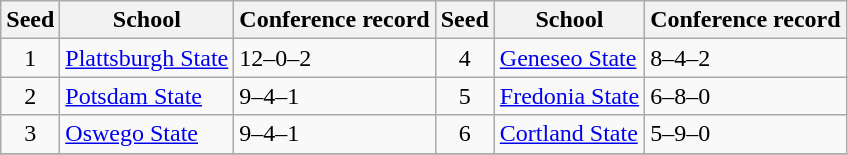<table class="wikitable">
<tr>
<th>Seed</th>
<th>School</th>
<th>Conference record</th>
<th>Seed</th>
<th>School</th>
<th>Conference record</th>
</tr>
<tr>
<td align=center>1</td>
<td><a href='#'>Plattsburgh State</a></td>
<td>12–0–2</td>
<td align=center>4</td>
<td><a href='#'>Geneseo State</a></td>
<td>8–4–2</td>
</tr>
<tr>
<td align=center>2</td>
<td><a href='#'>Potsdam State</a></td>
<td>9–4–1</td>
<td align=center>5</td>
<td><a href='#'>Fredonia State</a></td>
<td>6–8–0</td>
</tr>
<tr>
<td align=center>3</td>
<td><a href='#'>Oswego State</a></td>
<td>9–4–1</td>
<td align=center>6</td>
<td><a href='#'>Cortland State</a></td>
<td>5–9–0</td>
</tr>
<tr>
</tr>
</table>
